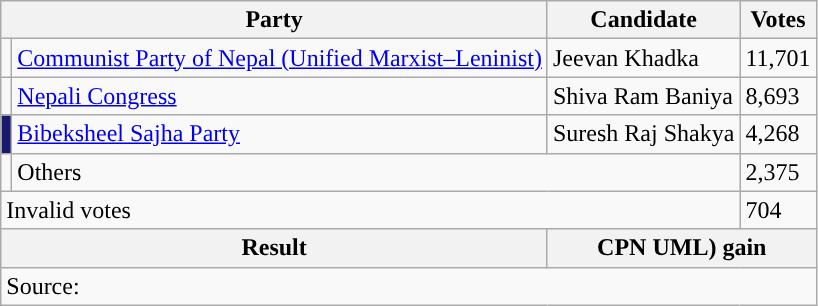<table class="wikitable">
<tr>
<th colspan="2">Party</th>
<th>Candidate</th>
<th>Votes</th>
</tr>
<tr>
<td style="background-color:"></td>
<td><a href='#'>Communist Party of Nepal (Unified Marxist–Leninist)</a></td>
<td>Jeevan Khadka</td>
<td>11,701</td>
</tr>
<tr>
<td style="background-color:"></td>
<td><a href='#'>Nepali Congress</a></td>
<td>Shiva Ram Baniya</td>
<td>8,693</td>
</tr>
<tr>
<td style="background-color:midnightblue"></td>
<td><a href='#'>Bibeksheel Sajha Party</a></td>
<td>Suresh Raj Shakya</td>
<td>4,268</td>
</tr>
<tr>
<td></td>
<td colspan="2">Others</td>
<td>2,375</td>
</tr>
<tr>
<td colspan="3">Invalid votes</td>
<td>704</td>
</tr>
<tr>
<th colspan="2">Result</th>
<th colspan="2">CPN UML) gain</th>
</tr>
<tr>
<td colspan="4">Source: </td>
</tr>
</table>
